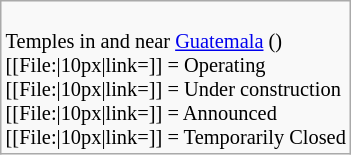<table class="wikitable floatright" style="font-size: 85%;">
<tr>
<td><br>Temples in and near <a href='#'>Guatemala</a> ()<br>
[[File:|10px|link=]] = Operating<br>
[[File:|10px|link=]] = Under construction<br>
[[File:|10px|link=]] = Announced<br>
[[File:|10px|link=]] = Temporarily Closed</td>
</tr>
</table>
